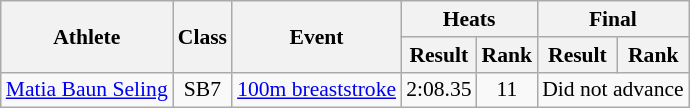<table class=wikitable style="font-size:90%">
<tr>
<th rowspan="2">Athlete</th>
<th rowspan="2">Class</th>
<th rowspan="2">Event</th>
<th colspan="2">Heats</th>
<th colspan="2">Final</th>
</tr>
<tr>
<th>Result</th>
<th>Rank</th>
<th>Result</th>
<th>Rank</th>
</tr>
<tr>
<td><a href='#'>Matia Baun Seling</a></td>
<td style="text-align:center;">SB7</td>
<td><a href='#'>100m breaststroke</a></td>
<td style="text-align:center;">2:08.35</td>
<td style="text-align:center;">11</td>
<td style="text-align:center;" colspan="2">Did not advance</td>
</tr>
</table>
